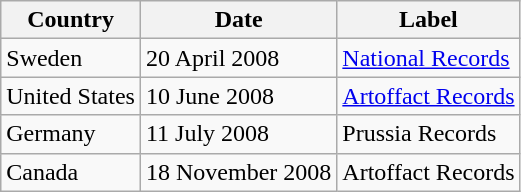<table class="wikitable">
<tr>
<th>Country</th>
<th>Date</th>
<th>Label</th>
</tr>
<tr>
<td>Sweden</td>
<td>20 April 2008</td>
<td><a href='#'>National Records</a></td>
</tr>
<tr>
<td>United States</td>
<td>10 June 2008</td>
<td><a href='#'>Artoffact Records</a></td>
</tr>
<tr>
<td>Germany</td>
<td>11 July 2008</td>
<td>Prussia Records</td>
</tr>
<tr>
<td>Canada</td>
<td>18 November 2008</td>
<td>Artoffact Records</td>
</tr>
</table>
